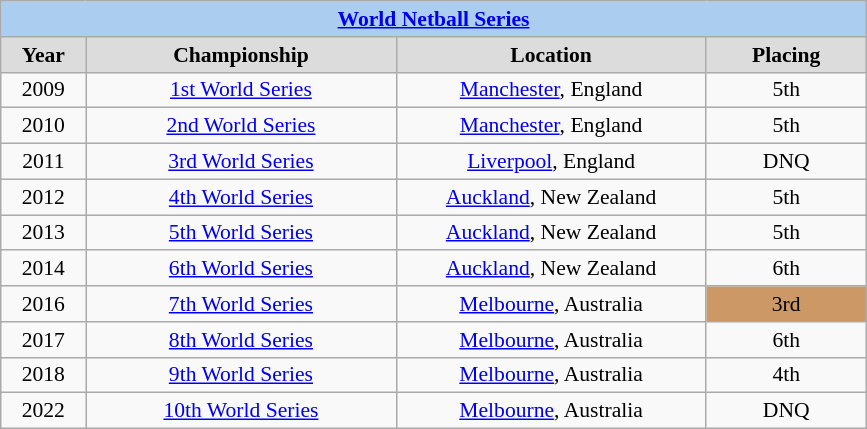<table class=wikitable style="text-align:center; font-size:90%">
<tr>
<th colspan=4 style=background:#ABCDEF><a href='#'>World Netball Series</a></th>
</tr>
<tr>
<th width=50 style=background:gainsboro>Year</th>
<th width=200 style=background:gainsboro>Championship</th>
<th width=200 style=background:gainsboro>Location</th>
<th width=100 style=background:gainsboro>Placing</th>
</tr>
<tr>
<td>2009</td>
<td><a href='#'>1st World Series</a></td>
<td><a href='#'>Manchester</a>, England</td>
<td>5th</td>
</tr>
<tr>
<td>2010</td>
<td><a href='#'>2nd World Series</a></td>
<td><a href='#'>Manchester</a>, England</td>
<td>5th</td>
</tr>
<tr>
<td>2011</td>
<td><a href='#'>3rd World Series</a></td>
<td><a href='#'>Liverpool</a>, England</td>
<td>DNQ</td>
</tr>
<tr>
<td>2012</td>
<td><a href='#'>4th World Series</a></td>
<td><a href='#'>Auckland</a>, New Zealand</td>
<td>5th</td>
</tr>
<tr>
<td>2013</td>
<td><a href='#'>5th World Series</a></td>
<td><a href='#'>Auckland</a>, New Zealand</td>
<td>5th</td>
</tr>
<tr>
<td>2014</td>
<td><a href='#'>6th World Series</a></td>
<td><a href='#'>Auckland</a>, New Zealand</td>
<td>6th</td>
</tr>
<tr>
<td>2016</td>
<td><a href='#'>7th World Series</a></td>
<td><a href='#'>Melbourne</a>, Australia</td>
<td bgcolor=#CC9966> 3rd</td>
</tr>
<tr>
<td>2017</td>
<td><a href='#'>8th World Series</a></td>
<td><a href='#'>Melbourne</a>, Australia</td>
<td>6th</td>
</tr>
<tr>
<td>2018</td>
<td><a href='#'>9th World Series</a></td>
<td><a href='#'>Melbourne</a>, Australia</td>
<td>4th</td>
</tr>
<tr>
<td>2022</td>
<td><a href='#'>10th World Series</a></td>
<td><a href='#'>Melbourne</a>, Australia</td>
<td>DNQ</td>
</tr>
</table>
